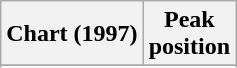<table class="wikitable plainrowheaders sortable" style="text-align:center;">
<tr>
<th>Chart (1997)</th>
<th>Peak<br>position</th>
</tr>
<tr>
</tr>
<tr>
</tr>
<tr>
</tr>
<tr>
</tr>
<tr>
</tr>
<tr>
</tr>
<tr>
</tr>
<tr>
</tr>
</table>
